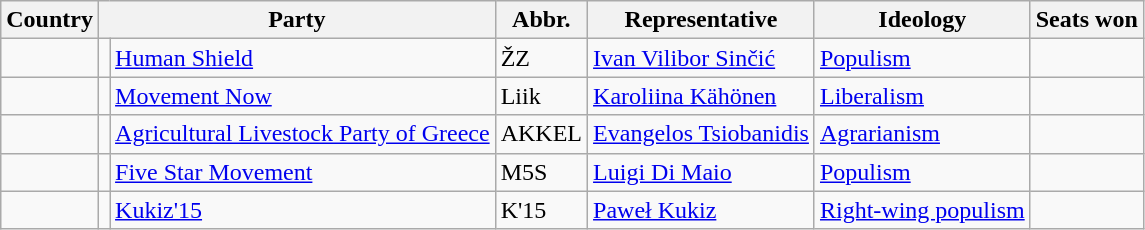<table class="wikitable sortable">
<tr>
<th>Country</th>
<th colspan="2">Party</th>
<th>Abbr.</th>
<th>Representative</th>
<th>Ideology</th>
<th>Seats won</th>
</tr>
<tr>
<td></td>
<td bgcolor=></td>
<td><a href='#'>Human Shield</a></td>
<td>ŽZ</td>
<td><a href='#'>Ivan Vilibor Sinčić</a></td>
<td><a href='#'>Populism</a></td>
<td></td>
</tr>
<tr>
<td></td>
<td bgcolor=></td>
<td><a href='#'>Movement Now</a></td>
<td>Liik</td>
<td><a href='#'>Karoliina Kähönen</a></td>
<td><a href='#'>Liberalism</a></td>
<td></td>
</tr>
<tr>
<td></td>
<td bgcolor=></td>
<td><a href='#'>Agricultural Livestock Party of Greece</a></td>
<td>AKKEL</td>
<td><a href='#'>Evangelos Tsiobanidis</a></td>
<td><a href='#'>Agrarianism</a></td>
<td></td>
</tr>
<tr>
<td></td>
<td bgcolor=></td>
<td><a href='#'>Five Star Movement</a></td>
<td>M5S</td>
<td><a href='#'>Luigi Di Maio</a></td>
<td><a href='#'>Populism</a></td>
<td></td>
</tr>
<tr>
<td></td>
<td bgcolor=></td>
<td><a href='#'>Kukiz'15</a></td>
<td>K'15</td>
<td><a href='#'>Paweł Kukiz</a></td>
<td><a href='#'>Right-wing populism</a><br></td>
<td></td>
</tr>
</table>
